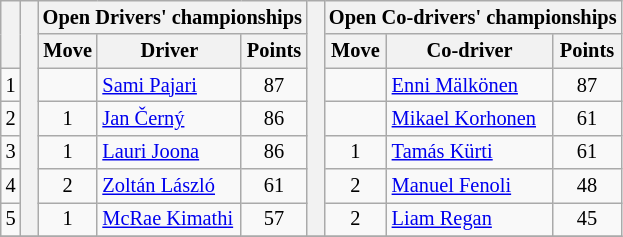<table class="wikitable" style="font-size:85%;">
<tr>
<th rowspan="2"></th>
<th rowspan="7" style="width:5px;"></th>
<th colspan="3">Open Drivers' championships</th>
<th rowspan="7" style="width:5px;"></th>
<th colspan="3" nowrap>Open Co-drivers' championships</th>
</tr>
<tr>
<th>Move</th>
<th>Driver</th>
<th>Points</th>
<th>Move</th>
<th>Co-driver</th>
<th>Points</th>
</tr>
<tr>
<td align="center">1</td>
<td align="center"></td>
<td><a href='#'>Sami Pajari</a></td>
<td align="center">87</td>
<td align="center"></td>
<td><a href='#'>Enni Mälkönen</a></td>
<td align="center">87</td>
</tr>
<tr>
<td align="center">2</td>
<td align="center"> 1</td>
<td><a href='#'>Jan Černý</a></td>
<td align="center">86</td>
<td align="center"></td>
<td><a href='#'>Mikael Korhonen</a></td>
<td align="center">61</td>
</tr>
<tr>
<td align="center">3</td>
<td align="center"> 1</td>
<td><a href='#'>Lauri Joona</a></td>
<td align="center">86</td>
<td align="center"> 1</td>
<td><a href='#'>Tamás Kürti</a></td>
<td align="center">61</td>
</tr>
<tr>
<td align="center">4</td>
<td align="center"> 2</td>
<td><a href='#'>Zoltán László</a></td>
<td align="center">61</td>
<td align="center"> 2</td>
<td><a href='#'>Manuel Fenoli</a></td>
<td align="center">48</td>
</tr>
<tr>
<td align="center">5</td>
<td align="center"> 1</td>
<td><a href='#'>McRae Kimathi</a></td>
<td align="center">57</td>
<td align="center"> 2</td>
<td><a href='#'>Liam Regan</a></td>
<td align="center">45</td>
</tr>
<tr>
</tr>
</table>
